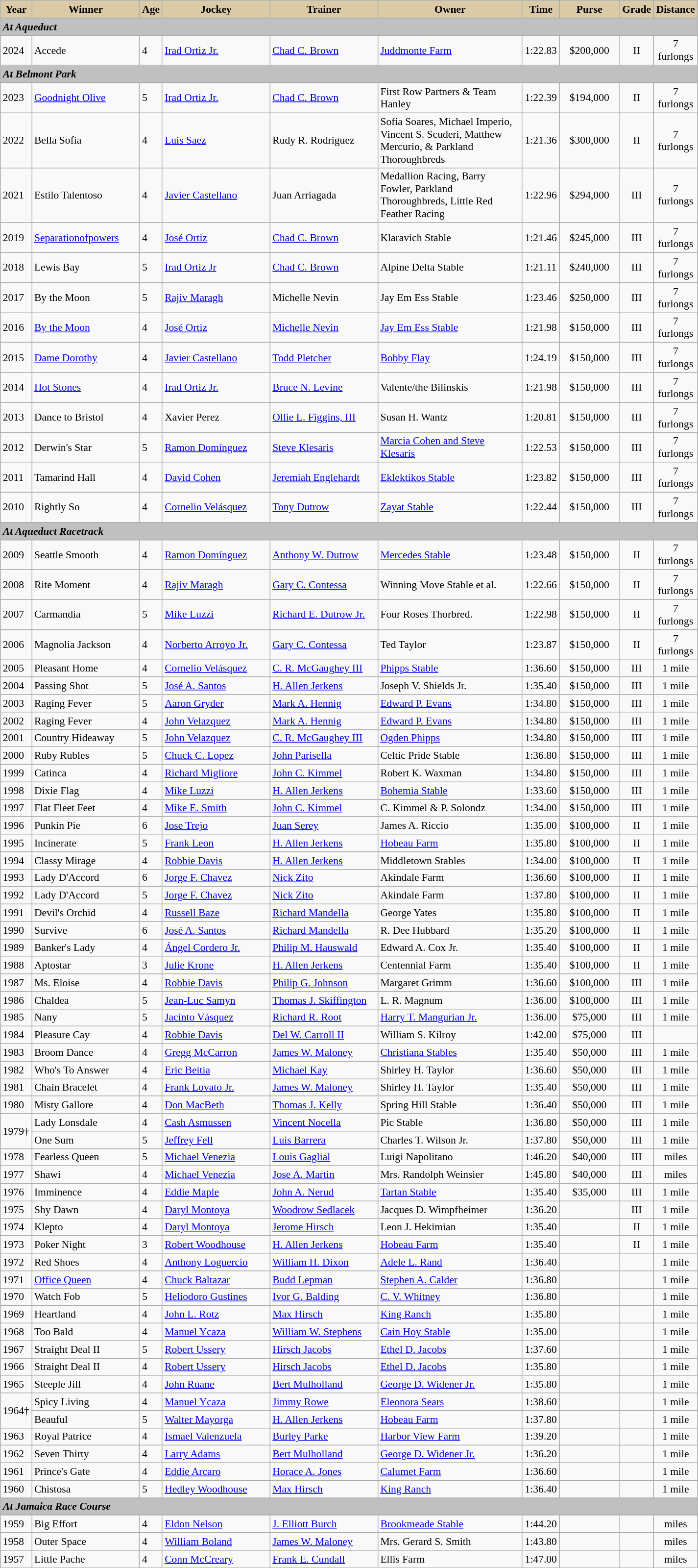<table class="wikitable sortable" style="font-size:90%; ">
<tr>
<th style="background-color:#DACAA5; width:33px">Year</th>
<th style="background-color:#DACAA5; width:140px">Winner</th>
<th style="background-color:#DACAA5">Age</th>
<th style="background-color:#DACAA5; width:140px">Jockey</th>
<th style="background-color:#DACAA5; width:140px">Trainer</th>
<th style="background-color:#DACAA5; width:190px">Owner</th>
<th style="background-color:#DACAA5">Time</th>
<th style="background-color:#DACAA5; width:75px">Purse</th>
<th style="background-color:#DACAA5; width:40px">Grade</th>
<th style="background-color:#DACAA5; width:40px">Distance</th>
</tr>
<tr bgcolor=Silver>
<td colspan="10"><strong><em>At Aqueduct</em></strong></td>
</tr>
<tr>
<td>2024</td>
<td>Accede</td>
<td>4</td>
<td><a href='#'>Irad Ortiz Jr.</a></td>
<td><a href='#'>Chad C. Brown</a></td>
<td><a href='#'>Juddmonte Farm</a></td>
<td>1:22.83</td>
<td align=center>$200,000</td>
<td align=center>II</td>
<td align=center>7 furlongs</td>
</tr>
<tr bgcolor=Silver>
<td colspan=10><strong><em>At Belmont Park</em></strong></td>
</tr>
<tr>
<td>2023</td>
<td><a href='#'>Goodnight Olive</a></td>
<td>5</td>
<td><a href='#'>Irad Ortiz Jr.</a></td>
<td><a href='#'>Chad C. Brown</a></td>
<td>First Row Partners & Team Hanley</td>
<td>1:22.39</td>
<td align=center>$194,000</td>
<td align=center>II</td>
<td align=center>7 furlongs</td>
</tr>
<tr>
<td>2022</td>
<td>Bella Sofia</td>
<td>4</td>
<td><a href='#'>Luis Saez</a></td>
<td>Rudy R. Rodriguez</td>
<td>Sofia Soares, Michael Imperio, Vincent S. Scuderi, Matthew Mercurio, & Parkland Thoroughbreds</td>
<td>1:21.36</td>
<td align=center>$300,000</td>
<td align=center>II</td>
<td align=center>7 furlongs</td>
</tr>
<tr>
<td>2021</td>
<td>Estilo Talentoso</td>
<td>4</td>
<td><a href='#'>Javier Castellano</a></td>
<td>Juan Arriagada</td>
<td>Medallion Racing, Barry Fowler, Parkland Thoroughbreds, Little Red Feather Racing</td>
<td>1:22.96</td>
<td align=center>$294,000</td>
<td align=center>III</td>
<td align=center>7 furlongs</td>
</tr>
<tr>
<td>2019</td>
<td><a href='#'>Separationofpowers</a></td>
<td>4</td>
<td><a href='#'>José Ortiz</a></td>
<td><a href='#'>Chad C. Brown</a></td>
<td>Klaravich Stable</td>
<td>1:21.46</td>
<td align=center>$245,000</td>
<td align=center>III</td>
<td align=center>7 furlongs</td>
</tr>
<tr>
<td>2018</td>
<td>Lewis Bay</td>
<td>5</td>
<td><a href='#'>Irad Ortiz Jr</a></td>
<td><a href='#'>Chad C. Brown</a></td>
<td>Alpine Delta Stable</td>
<td>1:21.11</td>
<td align=center>$240,000</td>
<td align=center>III</td>
<td align=center>7 furlongs</td>
</tr>
<tr>
<td>2017</td>
<td>By the Moon</td>
<td>5</td>
<td><a href='#'>Rajiv Maragh</a></td>
<td>Michelle Nevin</td>
<td>Jay Em Ess Stable</td>
<td>1:23.46</td>
<td align=center>$250,000</td>
<td align=center>III</td>
<td align=center>7 furlongs</td>
</tr>
<tr>
<td>2016</td>
<td><a href='#'>By the Moon</a></td>
<td>4</td>
<td><a href='#'>José Ortiz</a></td>
<td><a href='#'>Michelle Nevin</a></td>
<td><a href='#'>Jay Em Ess Stable</a></td>
<td>1:21.98</td>
<td align=center>$150,000</td>
<td align=center>III</td>
<td align=center>7 furlongs</td>
</tr>
<tr>
<td>2015</td>
<td><a href='#'>Dame Dorothy</a></td>
<td>4</td>
<td><a href='#'>Javier Castellano</a></td>
<td><a href='#'>Todd Pletcher</a></td>
<td><a href='#'>Bobby Flay</a></td>
<td>1:24.19</td>
<td align=center>$150,000</td>
<td align=center>III</td>
<td align=center>7 furlongs</td>
</tr>
<tr>
<td>2014</td>
<td><a href='#'>Hot Stones</a></td>
<td>4</td>
<td><a href='#'>Irad Ortiz Jr.</a></td>
<td><a href='#'>Bruce N. Levine</a></td>
<td>Valente/the Bilinskis</td>
<td>1:21.98</td>
<td align=center>$150,000</td>
<td align=center>III</td>
<td align=center>7 furlongs</td>
</tr>
<tr>
<td>2013</td>
<td>Dance to Bristol</td>
<td>4</td>
<td>Xavier Perez</td>
<td><a href='#'>Ollie L. Figgins, III</a></td>
<td>Susan H. Wantz</td>
<td>1:20.81</td>
<td align=center>$150,000</td>
<td align=center>III</td>
<td align=center>7 furlongs</td>
</tr>
<tr>
<td>2012</td>
<td>Derwin's Star</td>
<td>5</td>
<td><a href='#'>Ramon Domínguez</a></td>
<td><a href='#'>Steve Klesaris</a></td>
<td><a href='#'>Marcia Cohen and Steve Klesaris</a></td>
<td>1:22.53</td>
<td align=center>$150,000</td>
<td align=center>III</td>
<td align=center>7 furlongs</td>
</tr>
<tr>
<td>2011</td>
<td>Tamarind Hall</td>
<td>4</td>
<td><a href='#'>David Cohen</a></td>
<td><a href='#'>Jeremiah Englehardt</a></td>
<td><a href='#'>Eklektikos Stable</a></td>
<td>1:23.82</td>
<td align=center>$150,000</td>
<td align=center>III</td>
<td align=center>7 furlongs</td>
</tr>
<tr>
<td>2010</td>
<td>Rightly So</td>
<td>4</td>
<td><a href='#'>Cornelio Velásquez</a></td>
<td><a href='#'>Tony Dutrow</a></td>
<td><a href='#'>Zayat Stable</a></td>
<td>1:22.44</td>
<td align=center>$150,000</td>
<td align=center>III</td>
<td align=center>7 furlongs</td>
</tr>
<tr bgcolor=Silver>
<td colspan=10><strong><em>At Aqueduct Racetrack</em></strong></td>
</tr>
<tr>
<td>2009</td>
<td>Seattle Smooth</td>
<td>4</td>
<td><a href='#'>Ramon Domínguez</a></td>
<td><a href='#'>Anthony W. Dutrow</a></td>
<td><a href='#'>Mercedes Stable</a></td>
<td>1:23.48</td>
<td align=center>$150,000</td>
<td align=center>II</td>
<td align=center>7 furlongs</td>
</tr>
<tr>
<td>2008</td>
<td>Rite Moment</td>
<td>4</td>
<td><a href='#'>Rajiv Maragh</a></td>
<td><a href='#'>Gary C. Contessa</a></td>
<td>Winning Move Stable et al.</td>
<td>1:22.66</td>
<td align=center>$150,000</td>
<td align=center>II</td>
<td align=center>7 furlongs</td>
</tr>
<tr>
<td>2007</td>
<td>Carmandia</td>
<td>5</td>
<td><a href='#'>Mike Luzzi</a></td>
<td><a href='#'>Richard E. Dutrow Jr.</a></td>
<td>Four Roses Thorbred.</td>
<td>1:22.98</td>
<td align=center>$150,000</td>
<td align=center>II</td>
<td align=center>7 furlongs</td>
</tr>
<tr>
<td>2006</td>
<td>Magnolia Jackson</td>
<td>4</td>
<td><a href='#'>Norberto Arroyo Jr.</a></td>
<td><a href='#'>Gary C. Contessa</a></td>
<td>Ted Taylor</td>
<td>1:23.87</td>
<td align=center>$150,000</td>
<td align=center>II</td>
<td align=center>7 furlongs</td>
</tr>
<tr>
<td>2005</td>
<td>Pleasant Home</td>
<td>4</td>
<td><a href='#'>Cornelio Velásquez</a></td>
<td><a href='#'>C. R. McGaughey III</a></td>
<td><a href='#'>Phipps Stable</a></td>
<td>1:36.60</td>
<td align=center>$150,000</td>
<td align=center>III</td>
<td align=center>1 mile</td>
</tr>
<tr>
<td>2004</td>
<td>Passing Shot</td>
<td>5</td>
<td><a href='#'>José A. Santos</a></td>
<td><a href='#'>H. Allen Jerkens</a></td>
<td>Joseph V. Shields Jr.</td>
<td>1:35.40</td>
<td align=center>$150,000</td>
<td align=center>III</td>
<td align=center>1 mile</td>
</tr>
<tr>
<td>2003</td>
<td>Raging Fever</td>
<td>5</td>
<td><a href='#'>Aaron Gryder</a></td>
<td><a href='#'>Mark A. Hennig</a></td>
<td><a href='#'>Edward P. Evans</a></td>
<td>1:34.80</td>
<td align=center>$150,000</td>
<td align=center>III</td>
<td align=center>1 mile</td>
</tr>
<tr>
<td>2002</td>
<td>Raging Fever</td>
<td>4</td>
<td><a href='#'>John Velazquez</a></td>
<td><a href='#'>Mark A. Hennig</a></td>
<td><a href='#'>Edward P. Evans</a></td>
<td>1:34.80</td>
<td align=center>$150,000</td>
<td align=center>III</td>
<td align=center>1 mile</td>
</tr>
<tr>
<td>2001</td>
<td>Country Hideaway</td>
<td>5</td>
<td><a href='#'>John Velazquez</a></td>
<td><a href='#'>C. R. McGaughey III</a></td>
<td><a href='#'>Ogden Phipps</a></td>
<td>1:34.80</td>
<td align=center>$150,000</td>
<td align=center>III</td>
<td align=center>1 mile</td>
</tr>
<tr>
<td>2000</td>
<td>Ruby Rubles</td>
<td>5</td>
<td><a href='#'>Chuck C. Lopez</a></td>
<td><a href='#'>John Parisella</a></td>
<td>Celtic Pride Stable</td>
<td>1:36.80</td>
<td align=center>$150,000</td>
<td align=center>III</td>
<td align=center>1 mile</td>
</tr>
<tr>
<td>1999</td>
<td>Catinca</td>
<td>4</td>
<td><a href='#'>Richard Migliore</a></td>
<td><a href='#'>John C. Kimmel</a></td>
<td>Robert K. Waxman</td>
<td>1:34.80</td>
<td align=center>$150,000</td>
<td align=center>III</td>
<td align=center>1 mile</td>
</tr>
<tr>
<td>1998</td>
<td>Dixie Flag</td>
<td>4</td>
<td><a href='#'>Mike Luzzi</a></td>
<td><a href='#'>H. Allen Jerkens</a></td>
<td><a href='#'>Bohemia Stable</a></td>
<td>1:33.60</td>
<td align=center>$150,000</td>
<td align=center>III</td>
<td align=center>1 mile</td>
</tr>
<tr>
<td>1997</td>
<td>Flat Fleet Feet</td>
<td>4</td>
<td><a href='#'>Mike E. Smith</a></td>
<td><a href='#'>John C. Kimmel</a></td>
<td>C. Kimmel & P. Solondz</td>
<td>1:34.00</td>
<td align=center>$150,000</td>
<td align=center>III</td>
<td align=center>1 mile</td>
</tr>
<tr>
<td>1996</td>
<td>Punkin Pie</td>
<td>6</td>
<td><a href='#'>Jose Trejo</a></td>
<td><a href='#'>Juan Serey</a></td>
<td>James A. Riccio</td>
<td>1:35.00</td>
<td align=center>$100,000</td>
<td align=center>II</td>
<td align=center>1 mile</td>
</tr>
<tr>
<td>1995</td>
<td>Incinerate</td>
<td>5</td>
<td><a href='#'>Frank Leon</a></td>
<td><a href='#'>H. Allen Jerkens</a></td>
<td><a href='#'>Hobeau Farm</a></td>
<td>1:35.80</td>
<td align=center>$100,000</td>
<td align=center>II</td>
<td align=center>1 mile</td>
</tr>
<tr>
<td>1994</td>
<td>Classy Mirage</td>
<td>4</td>
<td><a href='#'>Robbie Davis</a></td>
<td><a href='#'>H. Allen Jerkens</a></td>
<td>Middletown Stables</td>
<td>1:34.00</td>
<td align=center>$100,000</td>
<td align=center>II</td>
<td align=center>1 mile</td>
</tr>
<tr>
<td>1993</td>
<td>Lady D'Accord</td>
<td>6</td>
<td><a href='#'>Jorge F. Chavez</a></td>
<td><a href='#'>Nick Zito</a></td>
<td>Akindale Farm</td>
<td>1:36.60</td>
<td align=center>$100,000</td>
<td align=center>II</td>
<td align=center>1 mile</td>
</tr>
<tr>
<td>1992</td>
<td>Lady D'Accord</td>
<td>5</td>
<td><a href='#'>Jorge F. Chavez</a></td>
<td><a href='#'>Nick Zito</a></td>
<td>Akindale Farm</td>
<td>1:37.80</td>
<td align=center>$100,000</td>
<td align=center>II</td>
<td align=center>1 mile</td>
</tr>
<tr>
<td>1991</td>
<td>Devil's Orchid</td>
<td>4</td>
<td><a href='#'>Russell Baze</a></td>
<td><a href='#'>Richard Mandella</a></td>
<td>George Yates</td>
<td>1:35.80</td>
<td align=center>$100,000</td>
<td align=center>II</td>
<td align=center>1 mile</td>
</tr>
<tr>
<td>1990</td>
<td>Survive</td>
<td>6</td>
<td><a href='#'>José A. Santos</a></td>
<td><a href='#'>Richard Mandella</a></td>
<td>R. Dee Hubbard</td>
<td>1:35.20</td>
<td align=center>$100,000</td>
<td align=center>II</td>
<td align=center>1 mile</td>
</tr>
<tr>
<td>1989</td>
<td>Banker's Lady</td>
<td>4</td>
<td><a href='#'>Ángel Cordero Jr.</a></td>
<td><a href='#'>Philip M. Hauswald</a></td>
<td>Edward A. Cox Jr.</td>
<td>1:35.40</td>
<td align=center>$100,000</td>
<td align=center>II</td>
<td align=center>1 mile</td>
</tr>
<tr>
<td>1988</td>
<td>Aptostar</td>
<td>3</td>
<td><a href='#'>Julie Krone</a></td>
<td><a href='#'>H. Allen Jerkens</a></td>
<td>Centennial Farm</td>
<td>1:35.40</td>
<td align=center>$100,000</td>
<td align=center>II</td>
<td align=center>1 mile</td>
</tr>
<tr>
<td>1987</td>
<td>Ms. Eloise</td>
<td>4</td>
<td><a href='#'>Robbie Davis</a></td>
<td><a href='#'>Philip G. Johnson</a></td>
<td>Margaret Grimm</td>
<td>1:36.60</td>
<td align=center>$100,000</td>
<td align=center>III</td>
<td align=center>1 mile</td>
</tr>
<tr>
<td>1986</td>
<td>Chaldea</td>
<td>5</td>
<td><a href='#'>Jean-Luc Samyn</a></td>
<td><a href='#'>Thomas J. Skiffington</a></td>
<td>L. R. Magnum</td>
<td>1:36.00</td>
<td align=center>$100,000</td>
<td align=center>III</td>
<td align=center>1 mile</td>
</tr>
<tr>
<td>1985</td>
<td>Nany</td>
<td>5</td>
<td><a href='#'>Jacinto Vásquez</a></td>
<td><a href='#'>Richard R. Root</a></td>
<td><a href='#'>Harry T. Mangurian Jr.</a></td>
<td>1:36.00</td>
<td align=center>$75,000</td>
<td align=center>III</td>
<td align=center>1 mile</td>
</tr>
<tr>
<td>1984</td>
<td>Pleasure Cay</td>
<td>4</td>
<td><a href='#'>Robbie Davis</a></td>
<td><a href='#'>Del W. Carroll II</a></td>
<td>William S. Kilroy</td>
<td>1:42.00</td>
<td align=center>$75,000</td>
<td align=center>III</td>
<td align=center></td>
</tr>
<tr>
<td>1983</td>
<td>Broom Dance</td>
<td>4</td>
<td><a href='#'>Gregg McCarron</a></td>
<td><a href='#'>James W. Maloney</a></td>
<td><a href='#'>Christiana Stables</a></td>
<td>1:35.40</td>
<td align=center>$50,000</td>
<td align=center>III</td>
<td align=center>1 mile</td>
</tr>
<tr>
<td>1982</td>
<td>Who's To Answer</td>
<td>4</td>
<td><a href='#'>Eric Beitia</a></td>
<td><a href='#'>Michael Kay</a></td>
<td>Shirley H. Taylor</td>
<td>1:36.60</td>
<td align=center>$50,000</td>
<td align=center>III</td>
<td align=center>1 mile</td>
</tr>
<tr>
<td>1981</td>
<td>Chain Bracelet</td>
<td>4</td>
<td><a href='#'>Frank Lovato Jr.</a></td>
<td><a href='#'>James W. Maloney</a></td>
<td>Shirley H. Taylor</td>
<td>1:35.40</td>
<td align=center>$50,000</td>
<td align=center>III</td>
<td align=center>1 mile</td>
</tr>
<tr>
<td>1980</td>
<td>Misty Gallore</td>
<td>4</td>
<td><a href='#'>Don MacBeth</a></td>
<td><a href='#'>Thomas J. Kelly</a></td>
<td>Spring Hill Stable</td>
<td>1:36.40</td>
<td align=center>$50,000</td>
<td align=center>III</td>
<td align=center>1 mile</td>
</tr>
<tr>
<td rowspan=2>1979†</td>
<td>Lady Lonsdale</td>
<td>4</td>
<td><a href='#'>Cash Asmussen</a></td>
<td><a href='#'>Vincent Nocella</a></td>
<td>Pic Stable</td>
<td>1:36.80</td>
<td align=center>$50,000</td>
<td align=center>III</td>
<td align=center>1 mile</td>
</tr>
<tr>
<td>One Sum</td>
<td>5</td>
<td><a href='#'>Jeffrey Fell</a></td>
<td><a href='#'>Luis Barrera</a></td>
<td>Charles T. Wilson Jr.</td>
<td>1:37.80</td>
<td align=center>$50,000</td>
<td align=center>III</td>
<td align=center>1 mile</td>
</tr>
<tr>
<td>1978</td>
<td>Fearless Queen</td>
<td>5</td>
<td><a href='#'>Michael Venezia</a></td>
<td><a href='#'>Louis Gaglial</a></td>
<td>Luigi Napolitano</td>
<td>1:46.20</td>
<td align=center>$40,000</td>
<td align=center>III</td>
<td align=center> miles</td>
</tr>
<tr>
<td>1977</td>
<td>Shawi</td>
<td>4</td>
<td><a href='#'>Michael Venezia</a></td>
<td><a href='#'>Jose A. Martin</a></td>
<td>Mrs. Randolph Weinsier</td>
<td>1:45.80</td>
<td align=center>$40,000</td>
<td align=center>III</td>
<td align=center> miles</td>
</tr>
<tr>
<td>1976</td>
<td>Imminence</td>
<td>4</td>
<td><a href='#'>Eddie Maple</a></td>
<td><a href='#'>John A. Nerud</a></td>
<td><a href='#'>Tartan Stable</a></td>
<td>1:35.40</td>
<td align=center>$35,000</td>
<td align=center>III</td>
<td align=center>1 mile</td>
</tr>
<tr>
<td>1975</td>
<td>Shy Dawn</td>
<td>4</td>
<td><a href='#'>Daryl Montoya</a></td>
<td><a href='#'>Woodrow Sedlacek</a></td>
<td>Jacques D. Wimpfheimer</td>
<td>1:36.20</td>
<td align=center></td>
<td align=center>III</td>
<td align=center>1 mile</td>
</tr>
<tr>
<td>1974</td>
<td>Klepto</td>
<td>4</td>
<td><a href='#'>Daryl Montoya</a></td>
<td><a href='#'>Jerome Hirsch</a></td>
<td>Leon J. Hekimian</td>
<td>1:35.40</td>
<td align=center></td>
<td align=center>II</td>
<td align=center>1 mile</td>
</tr>
<tr>
<td>1973</td>
<td>Poker Night</td>
<td>3</td>
<td><a href='#'>Robert Woodhouse</a></td>
<td><a href='#'>H. Allen Jerkens</a></td>
<td><a href='#'>Hobeau Farm</a></td>
<td>1:35.40</td>
<td align=center></td>
<td align=center>II</td>
<td align=center>1 mile</td>
</tr>
<tr>
<td>1972</td>
<td>Red Shoes</td>
<td>4</td>
<td><a href='#'>Anthony Loguercio</a></td>
<td><a href='#'>William H. Dixon</a></td>
<td><a href='#'>Adele L. Rand</a></td>
<td>1:36.40</td>
<td align=center></td>
<td align=center></td>
<td align=center>1 mile</td>
</tr>
<tr>
<td>1971</td>
<td><a href='#'>Office Queen</a></td>
<td>4</td>
<td><a href='#'>Chuck Baltazar</a></td>
<td><a href='#'>Budd Lepman</a></td>
<td><a href='#'>Stephen A. Calder</a></td>
<td>1:36.80</td>
<td align=center></td>
<td align=center></td>
<td align=center>1 mile</td>
</tr>
<tr>
<td>1970</td>
<td>Watch Fob</td>
<td>5</td>
<td><a href='#'>Heliodoro Gustines</a></td>
<td><a href='#'>Ivor G. Balding</a></td>
<td><a href='#'>C. V. Whitney</a></td>
<td>1:36.80</td>
<td align=center></td>
<td align=center></td>
<td align=center>1 mile</td>
</tr>
<tr>
<td>1969</td>
<td>Heartland</td>
<td>4</td>
<td><a href='#'>John L. Rotz</a></td>
<td><a href='#'>Max Hirsch</a></td>
<td><a href='#'>King Ranch</a></td>
<td>1:35.80</td>
<td align=center></td>
<td align=center></td>
<td align=center>1 mile</td>
</tr>
<tr>
<td>1968</td>
<td>Too Bald</td>
<td>4</td>
<td><a href='#'>Manuel Ycaza</a></td>
<td><a href='#'>William W. Stephens</a></td>
<td><a href='#'>Cain Hoy Stable</a></td>
<td>1:35.00</td>
<td align=center></td>
<td align=center></td>
<td align=center>1 mile</td>
</tr>
<tr>
<td>1967</td>
<td>Straight Deal II</td>
<td>5</td>
<td><a href='#'>Robert Ussery</a></td>
<td><a href='#'>Hirsch Jacobs</a></td>
<td><a href='#'>Ethel D. Jacobs</a></td>
<td>1:37.60</td>
<td align=center></td>
<td align=center></td>
<td align=center>1 mile</td>
</tr>
<tr>
<td>1966</td>
<td>Straight Deal II</td>
<td>4</td>
<td><a href='#'>Robert Ussery</a></td>
<td><a href='#'>Hirsch Jacobs</a></td>
<td><a href='#'>Ethel D. Jacobs</a></td>
<td>1:35.80</td>
<td align=center></td>
<td align=center></td>
<td align=center>1 mile</td>
</tr>
<tr>
<td>1965</td>
<td>Steeple Jill</td>
<td>4</td>
<td><a href='#'>John Ruane</a></td>
<td><a href='#'>Bert Mulholland</a></td>
<td><a href='#'>George D. Widener Jr.</a></td>
<td>1:35.80</td>
<td align=center></td>
<td align=center></td>
<td align=center>1 mile</td>
</tr>
<tr>
<td rowspan=2>1964†</td>
<td>Spicy Living</td>
<td>4</td>
<td><a href='#'>Manuel Ycaza</a></td>
<td><a href='#'>Jimmy Rowe</a></td>
<td><a href='#'>Eleonora Sears</a></td>
<td>1:38.60</td>
<td align=center></td>
<td align=center></td>
<td align=center>1 mile</td>
</tr>
<tr>
<td>Beauful</td>
<td>5</td>
<td><a href='#'>Walter Mayorga</a></td>
<td><a href='#'>H. Allen Jerkens</a></td>
<td><a href='#'>Hobeau Farm</a></td>
<td>1:37.80</td>
<td align=center></td>
<td align=center></td>
<td align=center>1 mile</td>
</tr>
<tr>
<td>1963</td>
<td>Royal Patrice</td>
<td>4</td>
<td><a href='#'>Ismael Valenzuela</a></td>
<td><a href='#'>Burley Parke</a></td>
<td><a href='#'>Harbor View Farm</a></td>
<td>1:39.20</td>
<td align=center></td>
<td align=center></td>
<td align=center>1 mile</td>
</tr>
<tr>
<td>1962</td>
<td>Seven Thirty</td>
<td>4</td>
<td><a href='#'>Larry Adams</a></td>
<td><a href='#'>Bert Mulholland</a></td>
<td><a href='#'>George D. Widener Jr.</a></td>
<td>1:36.20</td>
<td align=center></td>
<td align=center></td>
<td align=center>1 mile</td>
</tr>
<tr>
<td>1961</td>
<td>Prince's Gate</td>
<td>4</td>
<td><a href='#'>Eddie Arcaro</a></td>
<td><a href='#'>Horace A. Jones</a></td>
<td><a href='#'>Calumet Farm</a></td>
<td>1:36.60</td>
<td align=center></td>
<td align=center></td>
<td align=center>1 mile</td>
</tr>
<tr>
<td>1960</td>
<td>Chistosa</td>
<td>5</td>
<td><a href='#'>Hedley Woodhouse</a></td>
<td><a href='#'>Max Hirsch</a></td>
<td><a href='#'>King Ranch</a></td>
<td>1:36.40</td>
<td align=center></td>
<td align=center></td>
<td align=center>1 mile</td>
</tr>
<tr bgcolor=Silver>
<td colspan=10><strong><em>At Jamaica Race Course</em></strong></td>
</tr>
<tr>
<td>1959</td>
<td>Big Effort</td>
<td>4</td>
<td><a href='#'>Eldon Nelson</a></td>
<td><a href='#'>J. Elliott Burch</a></td>
<td><a href='#'>Brookmeade Stable</a></td>
<td>1:44.20</td>
<td align=center></td>
<td align=center></td>
<td align=center> miles</td>
</tr>
<tr>
<td>1958</td>
<td>Outer Space</td>
<td>4</td>
<td><a href='#'>William Boland</a></td>
<td><a href='#'>James W. Maloney</a></td>
<td>Mrs. Gerard S. Smith</td>
<td>1:43.80</td>
<td align=center></td>
<td align=center></td>
<td align=center> miles</td>
</tr>
<tr>
<td>1957</td>
<td>Little Pache</td>
<td>4</td>
<td><a href='#'>Conn McCreary</a></td>
<td><a href='#'>Frank E. Cundall</a></td>
<td>Ellis Farm</td>
<td>1:47.00</td>
<td align=center></td>
<td align=center></td>
<td align=center> miles</td>
</tr>
</table>
